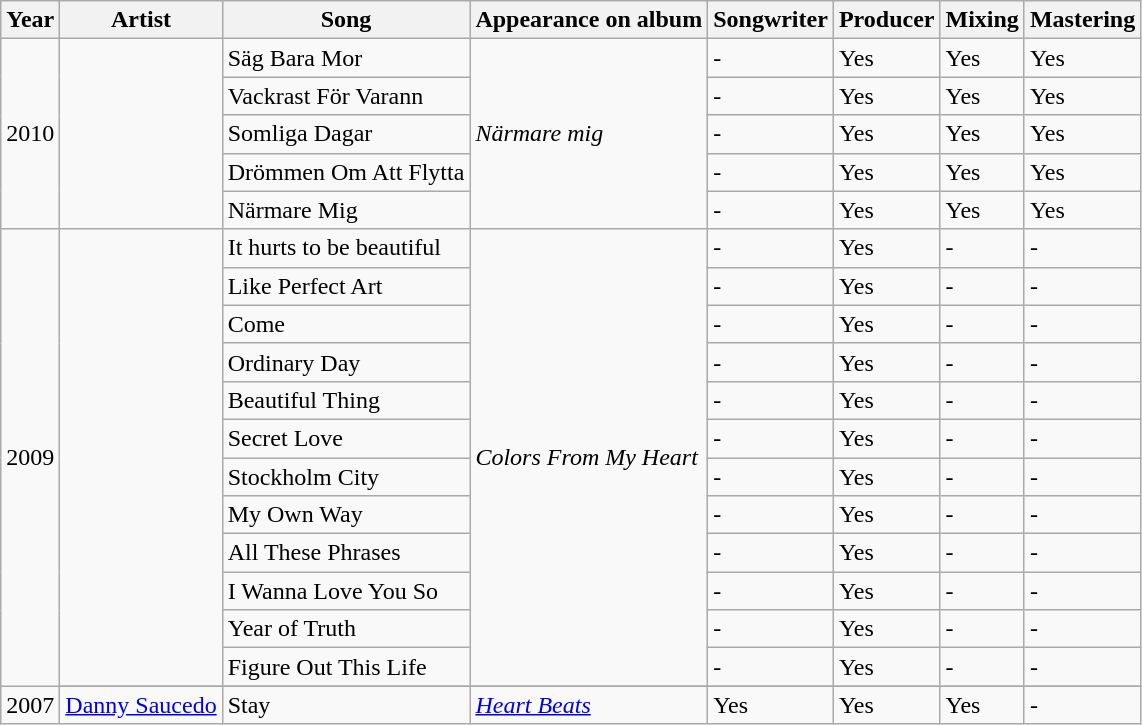<table class=wikitable>
<tr>
<th>Year</th>
<th>Artist</th>
<th>Song</th>
<th>Appearance on album</th>
<th>Songwriter</th>
<th>Producer</th>
<th>Mixing</th>
<th>Mastering</th>
</tr>
<tr>
<td rowspan=5>2010</td>
<td rowspan=5></td>
<td>Säg Bara Mor</td>
<td rowspan=5><em>Närmare mig</em></td>
<td>-</td>
<td>Yes</td>
<td>Yes</td>
<td>Yes</td>
</tr>
<tr>
<td>Vackrast För Varann</td>
<td>-</td>
<td>Yes</td>
<td>Yes</td>
<td>Yes</td>
</tr>
<tr>
<td>Somliga Dagar</td>
<td>-</td>
<td>Yes</td>
<td>Yes</td>
<td>Yes</td>
</tr>
<tr>
<td>Drömmen Om Att Flytta</td>
<td>-</td>
<td>Yes</td>
<td>Yes</td>
<td>Yes</td>
</tr>
<tr>
<td>Närmare Mig</td>
<td>-</td>
<td>Yes</td>
<td>Yes</td>
<td>Yes</td>
</tr>
<tr>
<td rowspan=12>2009</td>
<td rowspan=12></td>
<td>It hurts to be beautiful</td>
<td rowspan=12><em>Colors From My Heart</em></td>
<td>-</td>
<td>Yes</td>
<td>-</td>
<td>-</td>
</tr>
<tr>
<td>Like Perfect Art</td>
<td>-</td>
<td>Yes</td>
<td>-</td>
<td>-</td>
</tr>
<tr>
<td>Come</td>
<td>-</td>
<td>Yes</td>
<td>-</td>
<td>-</td>
</tr>
<tr>
<td>Ordinary Day</td>
<td>-</td>
<td>Yes</td>
<td>-</td>
<td>-</td>
</tr>
<tr>
<td>Beautiful Thing</td>
<td>-</td>
<td>Yes</td>
<td>-</td>
<td>-</td>
</tr>
<tr>
<td>Secret Love</td>
<td>-</td>
<td>Yes</td>
<td>-</td>
<td>-</td>
</tr>
<tr>
<td>Stockholm City</td>
<td>-</td>
<td>Yes</td>
<td>-</td>
<td>-</td>
</tr>
<tr>
<td>My Own Way</td>
<td>-</td>
<td>Yes</td>
<td>-</td>
<td>-</td>
</tr>
<tr>
<td>All These Phrases</td>
<td>-</td>
<td>Yes</td>
<td>-</td>
<td>-</td>
</tr>
<tr>
<td>I Wanna Love You So</td>
<td>-</td>
<td>Yes</td>
<td>-</td>
<td>-</td>
</tr>
<tr>
<td>Year of Truth</td>
<td>-</td>
<td>Yes</td>
<td>-</td>
<td>-</td>
</tr>
<tr>
<td>Figure Out This Life</td>
<td>-</td>
<td>Yes</td>
<td>-</td>
<td>-</td>
</tr>
<tr>
<td rowspan=2>2007</td>
</tr>
<tr>
<td><a href='#'>Danny Saucedo</a></td>
<td>Stay</td>
<td><em><a href='#'>Heart Beats</a></em></td>
<td>Yes</td>
<td>Yes</td>
<td>Yes</td>
<td>-</td>
</tr>
</table>
